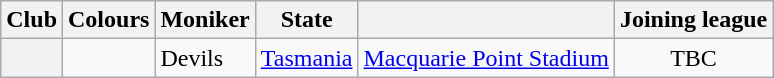<table class="wikitable plainrowheaders" style=text-align:center>
<tr>
<th>Club</th>
<th>Colours</th>
<th>Moniker</th>
<th>State</th>
<th></th>
<th>Joining league</th>
</tr>
<tr>
<th scope=row style=text-align:left></th>
<td></td>
<td align=left>Devils</td>
<td align=left><a href='#'>Tasmania</a></td>
<td align=left><a href='#'>Macquarie Point Stadium</a></td>
<td>TBC</td>
</tr>
</table>
